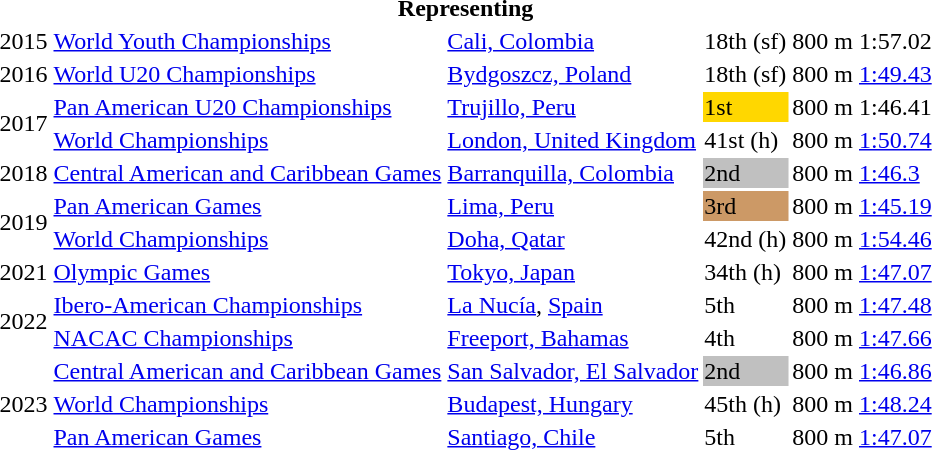<table>
<tr>
<th colspan="6">Representing </th>
</tr>
<tr>
<td>2015</td>
<td><a href='#'>World Youth Championships</a></td>
<td><a href='#'>Cali, Colombia</a></td>
<td>18th (sf)</td>
<td>800 m</td>
<td>1:57.02</td>
</tr>
<tr>
<td>2016</td>
<td><a href='#'>World U20 Championships</a></td>
<td><a href='#'>Bydgoszcz, Poland</a></td>
<td>18th (sf)</td>
<td>800 m</td>
<td><a href='#'>1:49.43</a></td>
</tr>
<tr>
<td rowspan=2>2017</td>
<td><a href='#'>Pan American U20 Championships</a></td>
<td><a href='#'>Trujillo, Peru</a></td>
<td bgcolor=gold>1st</td>
<td>800 m</td>
<td>1:46.41</td>
</tr>
<tr>
<td><a href='#'>World Championships</a></td>
<td><a href='#'>London, United Kingdom</a></td>
<td>41st (h)</td>
<td>800 m</td>
<td><a href='#'>1:50.74</a></td>
</tr>
<tr>
<td>2018</td>
<td><a href='#'>Central American and Caribbean Games</a></td>
<td><a href='#'>Barranquilla, Colombia</a></td>
<td bgcolor=silver>2nd</td>
<td>800 m</td>
<td><a href='#'>1:46.3</a></td>
</tr>
<tr>
<td rowspan=2>2019</td>
<td><a href='#'>Pan American Games</a></td>
<td><a href='#'>Lima, Peru</a></td>
<td bgcolor=cc9966>3rd</td>
<td>800 m</td>
<td><a href='#'>1:45.19</a></td>
</tr>
<tr>
<td><a href='#'>World Championships</a></td>
<td><a href='#'>Doha, Qatar</a></td>
<td>42nd (h)</td>
<td>800 m</td>
<td><a href='#'>1:54.46</a></td>
</tr>
<tr>
<td>2021</td>
<td><a href='#'>Olympic Games</a></td>
<td><a href='#'>Tokyo, Japan</a></td>
<td>34th (h)</td>
<td>800 m</td>
<td><a href='#'>1:47.07</a></td>
</tr>
<tr>
<td rowspan=2>2022</td>
<td><a href='#'>Ibero-American Championships</a></td>
<td><a href='#'>La Nucía</a>, <a href='#'>Spain</a></td>
<td>5th</td>
<td>800 m</td>
<td><a href='#'>1:47.48</a></td>
</tr>
<tr>
<td><a href='#'>NACAC Championships</a></td>
<td><a href='#'>Freeport, Bahamas</a></td>
<td>4th</td>
<td>800 m</td>
<td><a href='#'>1:47.66</a></td>
</tr>
<tr>
<td rowspan=3>2023</td>
<td><a href='#'>Central American and Caribbean Games</a></td>
<td><a href='#'>San Salvador, El Salvador</a></td>
<td bgcolor=silver>2nd</td>
<td>800 m</td>
<td><a href='#'>1:46.86</a></td>
</tr>
<tr>
<td><a href='#'>World Championships</a></td>
<td><a href='#'>Budapest, Hungary</a></td>
<td>45th (h)</td>
<td>800 m</td>
<td><a href='#'>1:48.24</a></td>
</tr>
<tr>
<td><a href='#'>Pan American Games</a></td>
<td><a href='#'>Santiago, Chile</a></td>
<td>5th</td>
<td>800 m</td>
<td><a href='#'>1:47.07</a></td>
</tr>
</table>
